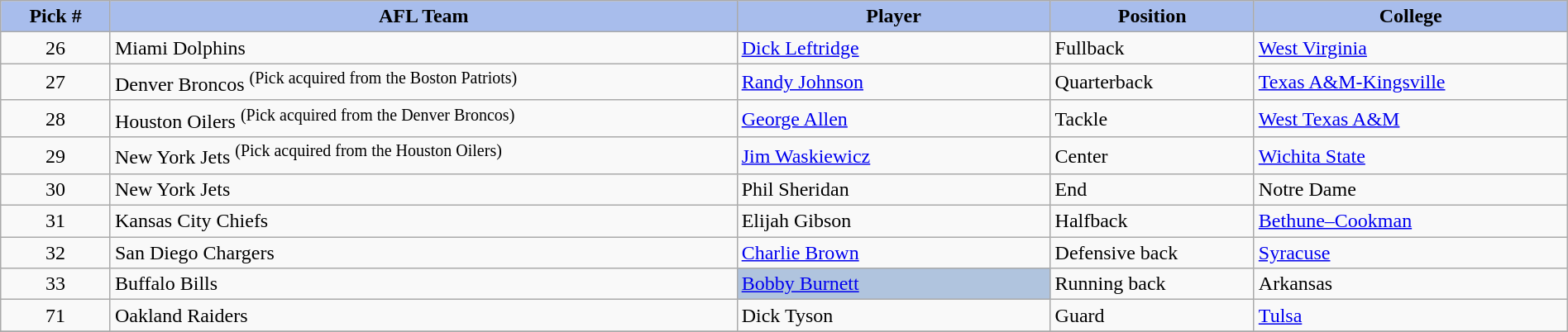<table class="wikitable sortable sortable" style="width: 100%">
<tr>
<th style="background:#A8BDEC;" width=7%>Pick #</th>
<th width=40% style="background:#A8BDEC;">AFL Team</th>
<th width=20% style="background:#A8BDEC;">Player</th>
<th width=13% style="background:#A8BDEC;">Position</th>
<th style="background:#A8BDEC;">College</th>
</tr>
<tr>
<td align=center>26</td>
<td>Miami Dolphins</td>
<td><a href='#'>Dick Leftridge</a></td>
<td>Fullback</td>
<td><a href='#'>West Virginia</a></td>
</tr>
<tr>
<td align=center>27</td>
<td>Denver Broncos <sup>(Pick acquired from the Boston Patriots)</sup></td>
<td><a href='#'>Randy Johnson</a></td>
<td>Quarterback</td>
<td><a href='#'>Texas A&M-Kingsville</a></td>
</tr>
<tr>
<td align=center>28</td>
<td>Houston Oilers <sup>(Pick acquired from the Denver Broncos)</sup></td>
<td><a href='#'>George Allen</a></td>
<td>Tackle</td>
<td><a href='#'>West Texas A&M</a></td>
</tr>
<tr>
<td align=center>29</td>
<td>New York Jets <sup>(Pick acquired from the Houston Oilers)</sup></td>
<td><a href='#'>Jim Waskiewicz</a></td>
<td>Center</td>
<td><a href='#'>Wichita State</a></td>
</tr>
<tr>
<td align=center>30</td>
<td>New York Jets</td>
<td>Phil Sheridan</td>
<td>End</td>
<td>Notre Dame</td>
</tr>
<tr>
<td align=center>31</td>
<td>Kansas City Chiefs</td>
<td>Elijah Gibson</td>
<td>Halfback</td>
<td><a href='#'>Bethune–Cookman</a></td>
</tr>
<tr>
<td align=center>32</td>
<td>San Diego Chargers</td>
<td><a href='#'>Charlie Brown</a></td>
<td>Defensive back</td>
<td><a href='#'>Syracuse</a></td>
</tr>
<tr>
<td align=center>33</td>
<td>Buffalo Bills</td>
<td bgcolor=lightsteelblue><a href='#'>Bobby Burnett</a></td>
<td>Running back</td>
<td>Arkansas</td>
</tr>
<tr>
<td align=center>71</td>
<td>Oakland Raiders</td>
<td>Dick Tyson</td>
<td>Guard</td>
<td><a href='#'>Tulsa</a></td>
</tr>
<tr>
</tr>
</table>
